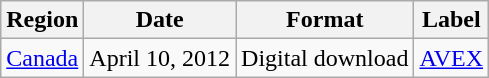<table class=wikitable>
<tr>
<th>Region</th>
<th>Date</th>
<th>Format</th>
<th>Label</th>
</tr>
<tr>
<td><a href='#'>Canada</a></td>
<td>April 10, 2012</td>
<td>Digital download</td>
<td><a href='#'>AVEX</a></td>
</tr>
</table>
